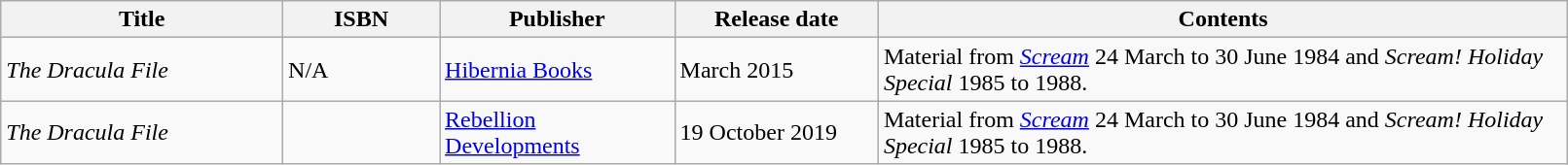<table class="wikitable" width="85%">
<tr>
<th width=18%>Title</th>
<th width=10%>ISBN</th>
<th width=15%>Publisher</th>
<th width=13%>Release date</th>
<th width=44%>Contents</th>
</tr>
<tr>
<td><em>The Dracula File</em></td>
<td>N/A</td>
<td><a href='#'>Hibernia Books</a></td>
<td>March 2015</td>
<td>Material from <em><a href='#'>Scream</a></em> 24 March to 30 June 1984 and <em>Scream! Holiday Special</em> 1985 to 1988.</td>
</tr>
<tr>
<td><em>The Dracula File</em></td>
<td></td>
<td><a href='#'>Rebellion Developments</a></td>
<td>19 October 2019</td>
<td>Material from <em><a href='#'>Scream</a></em> 24 March to 30 June 1984 and <em>Scream! Holiday Special</em> 1985 to 1988.</td>
</tr>
</table>
